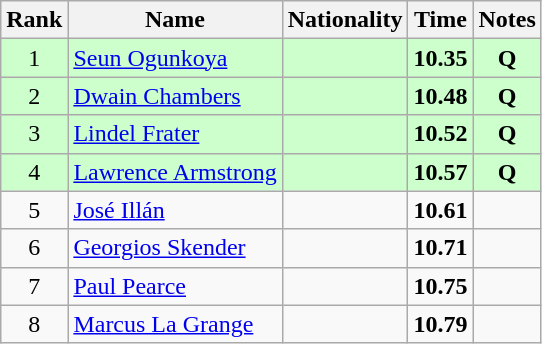<table class="wikitable sortable" style="text-align:center">
<tr>
<th>Rank</th>
<th>Name</th>
<th>Nationality</th>
<th>Time</th>
<th>Notes</th>
</tr>
<tr bgcolor=ccffcc>
<td>1</td>
<td align=left><a href='#'>Seun Ogunkoya</a></td>
<td align=left></td>
<td><strong>10.35</strong></td>
<td><strong>Q</strong></td>
</tr>
<tr bgcolor=ccffcc>
<td>2</td>
<td align=left><a href='#'>Dwain Chambers</a></td>
<td align=left></td>
<td><strong>10.48</strong></td>
<td><strong>Q</strong></td>
</tr>
<tr bgcolor=ccffcc>
<td>3</td>
<td align=left><a href='#'>Lindel Frater</a></td>
<td align=left></td>
<td><strong>10.52</strong></td>
<td><strong>Q</strong></td>
</tr>
<tr bgcolor=ccffcc>
<td>4</td>
<td align=left><a href='#'>Lawrence Armstrong</a></td>
<td align=left></td>
<td><strong>10.57</strong></td>
<td><strong>Q</strong></td>
</tr>
<tr>
<td>5</td>
<td align=left><a href='#'>José Illán</a></td>
<td align=left></td>
<td><strong>10.61</strong></td>
<td></td>
</tr>
<tr>
<td>6</td>
<td align=left><a href='#'>Georgios Skender</a></td>
<td align=left></td>
<td><strong>10.71</strong></td>
<td></td>
</tr>
<tr>
<td>7</td>
<td align=left><a href='#'>Paul Pearce</a></td>
<td align=left></td>
<td><strong>10.75</strong></td>
<td></td>
</tr>
<tr>
<td>8</td>
<td align=left><a href='#'>Marcus La Grange</a></td>
<td align=left></td>
<td><strong>10.79</strong></td>
<td></td>
</tr>
</table>
